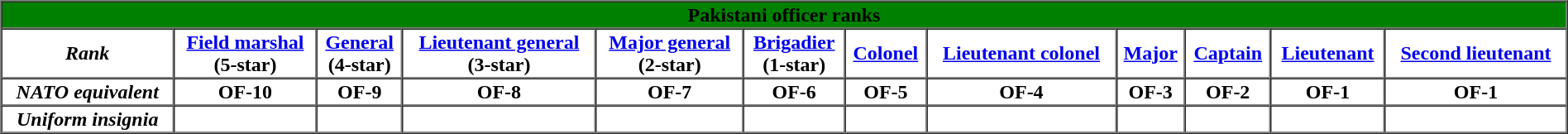<table border="1" cellpadding="1" cellspacing="0" align="center" width="100%">
<tr>
<th colspan=12 bgcolor="green"><strong>Pakistani officer ranks</strong></th>
</tr>
<tr>
<th><em>Rank</em></th>
<th><a href='#'>Field marshal</a><br>(5-star)</th>
<th><a href='#'>General</a><br>(4-star)</th>
<th><a href='#'>Lieutenant general</a><br>(3-star)</th>
<th><a href='#'>Major general</a><br>(2-star)</th>
<th><a href='#'>Brigadier</a><br>(1-star)</th>
<th><a href='#'>Colonel</a></th>
<th><a href='#'>Lieutenant colonel</a></th>
<th><a href='#'>Major</a></th>
<th><a href='#'>Captain</a></th>
<th><a href='#'>Lieutenant</a></th>
<th><a href='#'>Second lieutenant</a></th>
</tr>
<tr>
<th><em>NATO equivalent</em></th>
<th>OF-10</th>
<th>OF-9</th>
<th>OF-8</th>
<th>OF-7</th>
<th>OF-6</th>
<th>OF-5</th>
<th>OF-4</th>
<th>OF-3</th>
<th>OF-2</th>
<th>OF-1</th>
<th>OF-1</th>
</tr>
<tr>
<th><em>Uniform insignia</em></th>
<td align="center"></td>
<td align="center"></td>
<td align="center"></td>
<td align="center"></td>
<td align="center"></td>
<td align="center"></td>
<td align="center"></td>
<td align="center"></td>
<td align="center"></td>
<td align="center"></td>
<td align="center"></td>
</tr>
</table>
